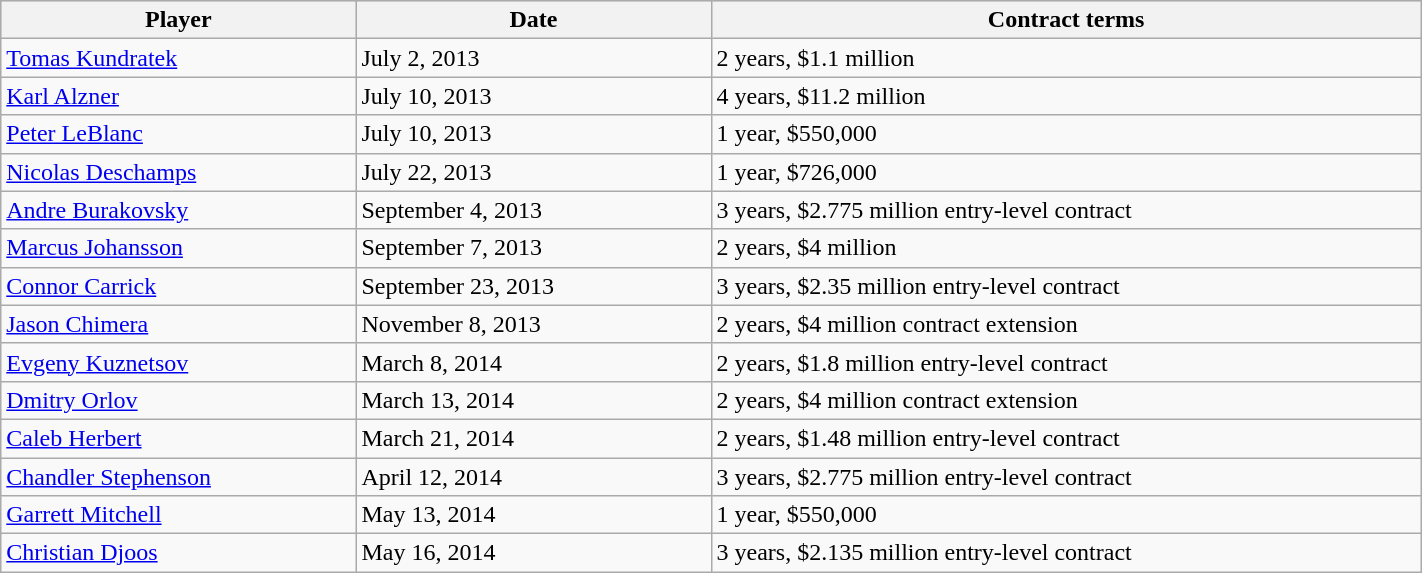<table class="wikitable" style="width:75%;">
<tr style="text-align:center; background:#ddd;">
<th style="width:25%;">Player</th>
<th style="width:25%;">Date</th>
<th style="width:50%;">Contract terms</th>
</tr>
<tr>
<td><a href='#'>Tomas Kundratek</a></td>
<td>July 2, 2013</td>
<td>2 years, $1.1 million</td>
</tr>
<tr>
<td><a href='#'>Karl Alzner</a></td>
<td>July 10, 2013</td>
<td>4 years, $11.2 million</td>
</tr>
<tr>
<td><a href='#'>Peter LeBlanc</a></td>
<td>July 10, 2013</td>
<td>1 year, $550,000</td>
</tr>
<tr>
<td><a href='#'>Nicolas Deschamps</a></td>
<td>July 22, 2013</td>
<td>1 year, $726,000</td>
</tr>
<tr>
<td><a href='#'>Andre Burakovsky</a></td>
<td>September 4, 2013</td>
<td>3 years, $2.775 million entry-level contract</td>
</tr>
<tr>
<td><a href='#'>Marcus Johansson</a></td>
<td>September 7, 2013</td>
<td>2 years, $4 million</td>
</tr>
<tr>
<td><a href='#'>Connor Carrick</a></td>
<td>September 23, 2013</td>
<td>3 years, $2.35 million entry-level contract</td>
</tr>
<tr>
<td><a href='#'>Jason Chimera</a></td>
<td>November 8, 2013</td>
<td>2 years, $4 million contract extension</td>
</tr>
<tr>
<td><a href='#'>Evgeny Kuznetsov</a></td>
<td>March 8, 2014</td>
<td>2 years, $1.8 million entry-level contract</td>
</tr>
<tr>
<td><a href='#'>Dmitry Orlov</a></td>
<td>March 13, 2014</td>
<td>2 years, $4 million contract extension</td>
</tr>
<tr>
<td><a href='#'>Caleb Herbert</a></td>
<td>March 21, 2014</td>
<td>2 years, $1.48 million entry-level contract</td>
</tr>
<tr>
<td><a href='#'>Chandler Stephenson</a></td>
<td>April 12, 2014</td>
<td>3 years, $2.775 million entry-level contract</td>
</tr>
<tr>
<td><a href='#'>Garrett Mitchell</a></td>
<td>May 13, 2014</td>
<td>1 year, $550,000</td>
</tr>
<tr>
<td><a href='#'>Christian Djoos</a></td>
<td>May 16, 2014</td>
<td>3 years, $2.135 million entry-level contract</td>
</tr>
</table>
